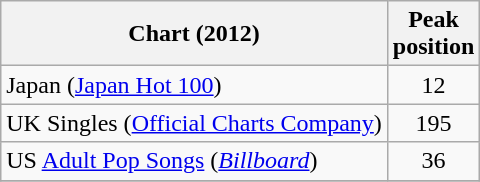<table class="wikitable sortable">
<tr>
<th>Chart (2012)</th>
<th>Peak<br>position</th>
</tr>
<tr>
<td>Japan (<a href='#'>Japan Hot 100</a>)</td>
<td style="text-align:center;">12</td>
</tr>
<tr>
<td>UK Singles (<a href='#'>Official Charts Company</a>)</td>
<td style="text-align:center;">195</td>
</tr>
<tr>
<td>US <a href='#'>Adult Pop Songs</a> (<em><a href='#'>Billboard</a></em>)</td>
<td style="text-align:center;">36</td>
</tr>
<tr>
</tr>
</table>
